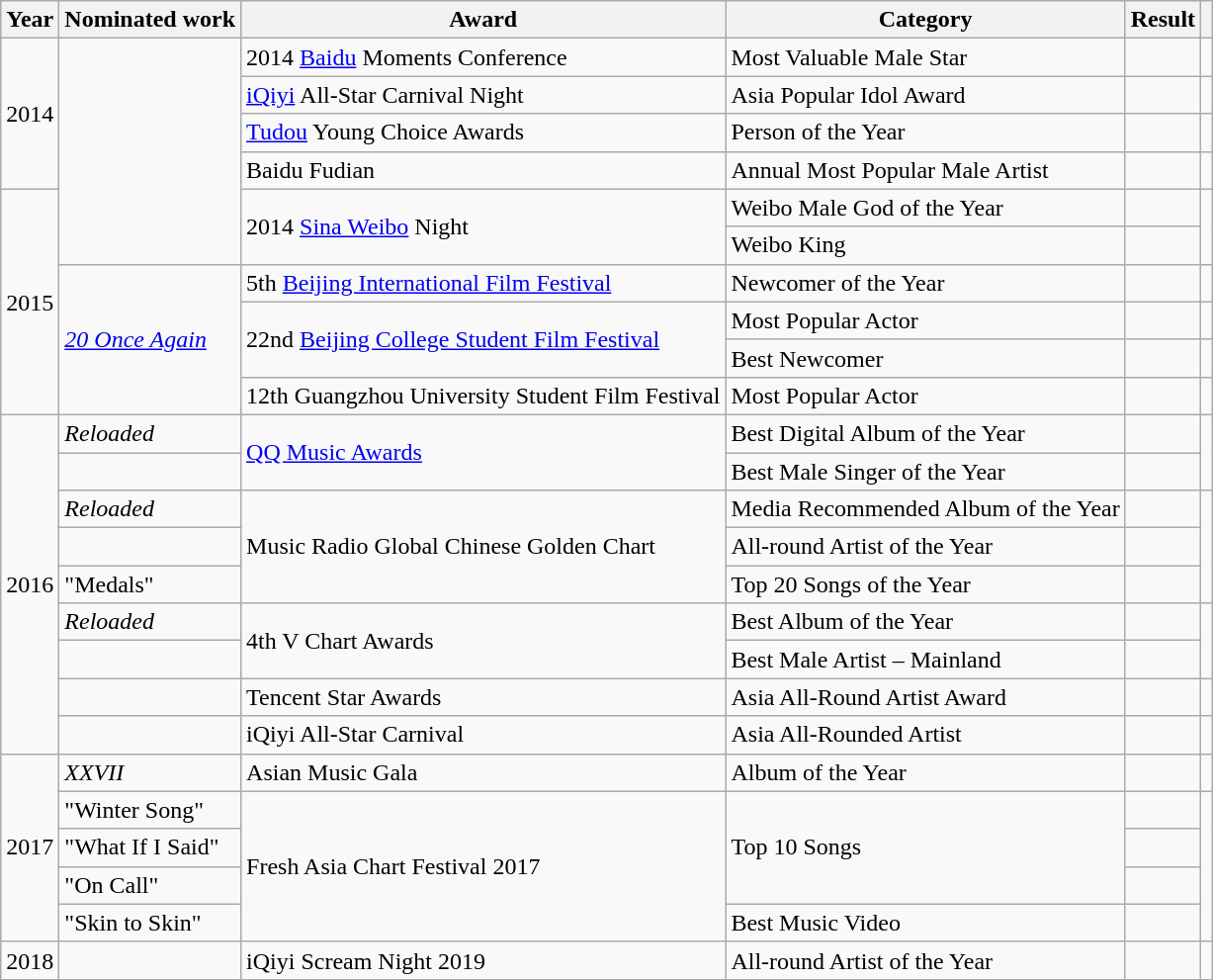<table class="wikitable">
<tr>
<th width=10>Year</th>
<th>Nominated work</th>
<th>Award</th>
<th>Category</th>
<th>Result</th>
<th class="unsortable"></th>
</tr>
<tr>
<td rowspan="4">2014</td>
<td rowspan="6"></td>
<td>2014 <a href='#'>Baidu</a> Moments Conference</td>
<td>Most Valuable Male Star</td>
<td></td>
<td></td>
</tr>
<tr>
<td><a href='#'>iQiyi</a> All-Star Carnival Night</td>
<td>Asia Popular Idol Award</td>
<td></td>
<td></td>
</tr>
<tr>
<td><a href='#'>Tudou</a> Young Choice Awards</td>
<td>Person of the Year</td>
<td></td>
<td></td>
</tr>
<tr>
<td>Baidu Fudian</td>
<td>Annual Most Popular Male Artist</td>
<td></td>
<td></td>
</tr>
<tr>
<td rowspan="6">2015</td>
<td rowspan="2">2014 <a href='#'>Sina Weibo</a> Night</td>
<td>Weibo Male God of the Year</td>
<td></td>
<td rowspan=2></td>
</tr>
<tr>
<td>Weibo King</td>
<td></td>
</tr>
<tr>
<td rowspan="4"><em><a href='#'>20 Once Again</a></em></td>
<td>5th <a href='#'>Beijing International Film Festival</a></td>
<td>Newcomer of the Year</td>
<td></td>
<td></td>
</tr>
<tr>
<td rowspan=2>22nd <a href='#'>Beijing College Student Film Festival</a></td>
<td>Most Popular Actor</td>
<td></td>
<td></td>
</tr>
<tr>
<td>Best Newcomer</td>
<td></td>
<td></td>
</tr>
<tr>
<td>12th Guangzhou University Student Film Festival</td>
<td>Most Popular Actor</td>
<td></td>
<td></td>
</tr>
<tr>
<td rowspan="9">2016</td>
<td><em>Reloaded</em></td>
<td rowspan="2"><a href='#'>QQ Music Awards</a></td>
<td>Best Digital Album of the Year</td>
<td></td>
<td rowspan=2></td>
</tr>
<tr>
<td></td>
<td>Best Male Singer of the Year</td>
<td></td>
</tr>
<tr>
<td rowspan="1"><em>Reloaded</em></td>
<td rowspan="3">Music Radio Global Chinese Golden Chart</td>
<td>Media Recommended Album of the Year</td>
<td></td>
<td rowspan=3></td>
</tr>
<tr>
<td></td>
<td>All-round Artist of the Year</td>
<td></td>
</tr>
<tr>
<td>"Medals"</td>
<td>Top 20 Songs of the Year</td>
<td></td>
</tr>
<tr>
<td><em>Reloaded</em></td>
<td rowspan="2">4th V Chart Awards</td>
<td>Best Album of the Year</td>
<td></td>
<td rowspan=2></td>
</tr>
<tr>
<td></td>
<td>Best Male Artist – Mainland</td>
<td></td>
</tr>
<tr>
<td></td>
<td>Tencent Star Awards</td>
<td>Asia All-Round Artist Award</td>
<td></td>
<td></td>
</tr>
<tr>
<td></td>
<td>iQiyi All-Star Carnival</td>
<td>Asia All-Rounded Artist</td>
<td></td>
<td></td>
</tr>
<tr>
<td rowspan=5>2017</td>
<td><em>XXVII</em></td>
<td>Asian Music Gala</td>
<td>Album of the Year</td>
<td></td>
<td></td>
</tr>
<tr>
<td>"Winter Song"</td>
<td rowspan=4>Fresh Asia Chart Festival 2017</td>
<td rowspan=3>Top 10 Songs</td>
<td></td>
<td rowspan=4></td>
</tr>
<tr>
<td>"What If I Said"</td>
<td></td>
</tr>
<tr>
<td>"On Call"</td>
<td></td>
</tr>
<tr>
<td>"Skin to Skin"</td>
<td>Best Music Video</td>
<td></td>
</tr>
<tr>
<td>2018</td>
<td></td>
<td>iQiyi Scream Night 2019</td>
<td>All-round Artist of the Year</td>
<td></td>
<td></td>
</tr>
</table>
